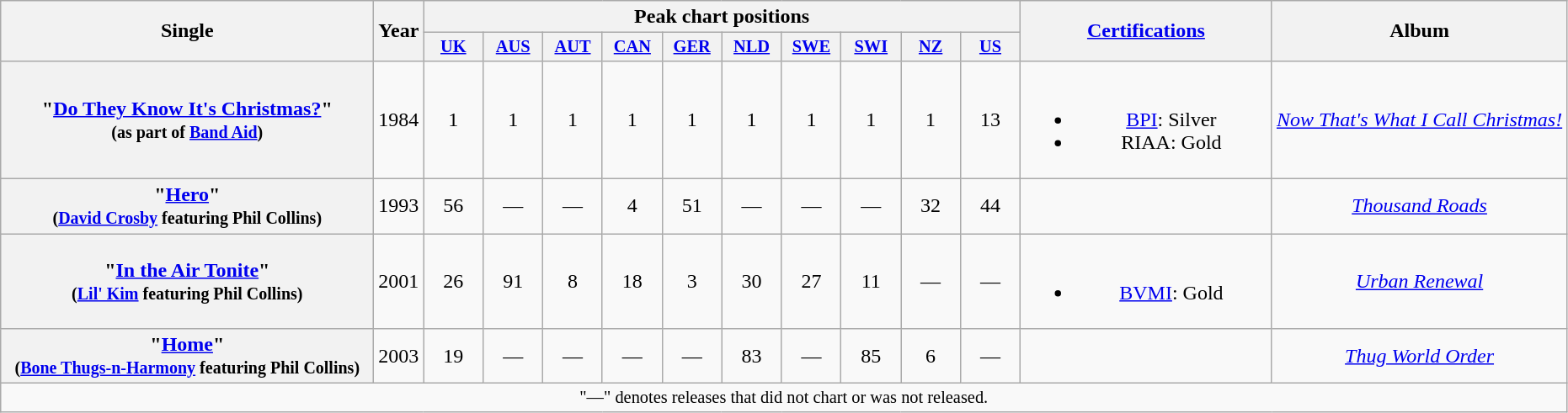<table class="wikitable plainrowheaders" style="text-align:center;">
<tr>
<th scope="colw" rowspan="2" style="width:18em;">Single</th>
<th scope="col" rowspan="2">Year</th>
<th scope="col" colspan="10">Peak chart positions</th>
<th scope="col" rowspan="2" style="width:12em;"><a href='#'>Certifications</a></th>
<th scope="col" rowspan="2">Album</th>
</tr>
<tr>
<th scope="col" style="width:3em;font-size:85%;"><a href='#'>UK</a><br></th>
<th scope="col" style="width:3em;font-size:85%;"><a href='#'>AUS</a><br></th>
<th scope="col" style="width:3em;font-size:85%;"><a href='#'>AUT</a><br></th>
<th scope="col" style="width:3em;font-size:85%;"><a href='#'>CAN</a><br></th>
<th scope="col" style="width:3em;font-size:85%;"><a href='#'>GER</a><br></th>
<th scope="col" style="width:3em;font-size:85%;"><a href='#'>NLD</a><br></th>
<th scope="col" style="width:3em;font-size:85%;"><a href='#'>SWE</a><br></th>
<th scope="col" style="width:3em;font-size:85%;"><a href='#'>SWI</a><br></th>
<th scope="col" style="width:3em;font-size:85%;"><a href='#'>NZ</a><br></th>
<th scope="col" style="width:3em;font-size:85%;"><a href='#'>US</a><br></th>
</tr>
<tr>
<th scope="row">"<a href='#'>Do They Know It's Christmas?</a>"<br><small>(as part of <a href='#'>Band Aid</a>)</small></th>
<td>1984</td>
<td>1</td>
<td>1</td>
<td>1</td>
<td>1</td>
<td>1</td>
<td>1</td>
<td>1</td>
<td>1</td>
<td>1</td>
<td>13</td>
<td><br><ul><li><a href='#'>BPI</a>: Silver</li><li>RIAA: Gold</li></ul></td>
<td><em><a href='#'>Now That's What I Call Christmas!</a></em></td>
</tr>
<tr>
<th scope="row">"<a href='#'>Hero</a>"<br><small>(<a href='#'>David Crosby</a> featuring Phil Collins)</small></th>
<td>1993</td>
<td>56</td>
<td>—</td>
<td>—</td>
<td>4</td>
<td>51</td>
<td>—</td>
<td>—</td>
<td>—</td>
<td>32</td>
<td>44</td>
<td></td>
<td><em><a href='#'>Thousand Roads</a></em></td>
</tr>
<tr>
<th scope="row">"<a href='#'>In the Air Tonite</a>"<br><small>(<a href='#'>Lil' Kim</a> featuring Phil Collins)</small></th>
<td>2001</td>
<td>26</td>
<td>91</td>
<td>8</td>
<td>18</td>
<td>3</td>
<td>30</td>
<td>27</td>
<td>11</td>
<td>—</td>
<td>—</td>
<td><br><ul><li><a href='#'>BVMI</a>: Gold</li></ul></td>
<td><em><a href='#'>Urban Renewal</a></em></td>
</tr>
<tr>
<th scope="row">"<a href='#'>Home</a>"<br><small>(<a href='#'>Bone Thugs-n-Harmony</a> featuring Phil Collins)</small></th>
<td>2003</td>
<td>19</td>
<td>—</td>
<td>—</td>
<td>—</td>
<td>—</td>
<td>83</td>
<td>—</td>
<td>85</td>
<td>6</td>
<td>—</td>
<td></td>
<td><em><a href='#'>Thug World Order</a></em></td>
</tr>
<tr>
<td colspan="14" style="font-size: 85%">"—" denotes releases that did not chart or was not released.</td>
</tr>
</table>
